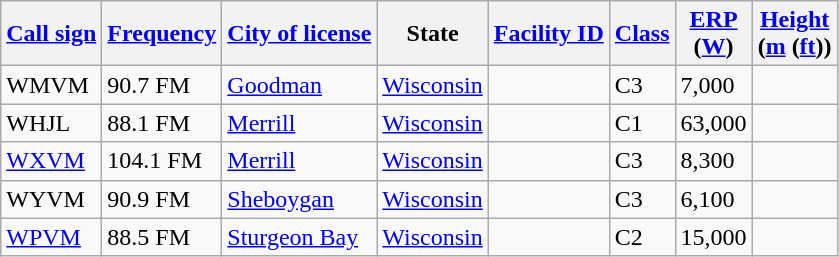<table class="wikitable sortable">
<tr>
<th><a href='#'>Call sign</a></th>
<th data-sort-type="number"><a href='#'>Frequency</a></th>
<th><a href='#'>City of license</a></th>
<th>State</th>
<th data-sort-type="number"><a href='#'>Facility ID</a></th>
<th><a href='#'>Class</a></th>
<th data-sort-type="number"><a href='#'>ERP</a><br>(<a href='#'>W</a>)</th>
<th data-sort-type="number"><a href='#'>Height</a><br>(<a href='#'>m</a> (<a href='#'>ft</a>))</th>
</tr>
<tr>
<td>WMVM</td>
<td>90.7 FM</td>
<td><a href='#'>Goodman</a></td>
<td><a href='#'>Wisconsin</a></td>
<td></td>
<td>C3</td>
<td>7,000</td>
<td></td>
</tr>
<tr>
<td>WHJL</td>
<td>88.1 FM</td>
<td><a href='#'>Merrill</a></td>
<td><a href='#'>Wisconsin</a></td>
<td></td>
<td>C1</td>
<td>63,000</td>
<td></td>
</tr>
<tr>
<td><a href='#'>WXVM</a></td>
<td>104.1 FM</td>
<td><a href='#'>Merrill</a></td>
<td><a href='#'>Wisconsin</a></td>
<td></td>
<td>C3</td>
<td>8,300</td>
<td></td>
</tr>
<tr>
<td>WYVM</td>
<td>90.9 FM</td>
<td><a href='#'>Sheboygan</a></td>
<td><a href='#'>Wisconsin</a></td>
<td></td>
<td>C3</td>
<td>6,100</td>
<td></td>
</tr>
<tr>
<td><a href='#'>WPVM</a></td>
<td>88.5 FM</td>
<td><a href='#'>Sturgeon Bay</a></td>
<td><a href='#'>Wisconsin</a></td>
<td></td>
<td>C2</td>
<td>15,000</td>
<td></td>
</tr>
</table>
